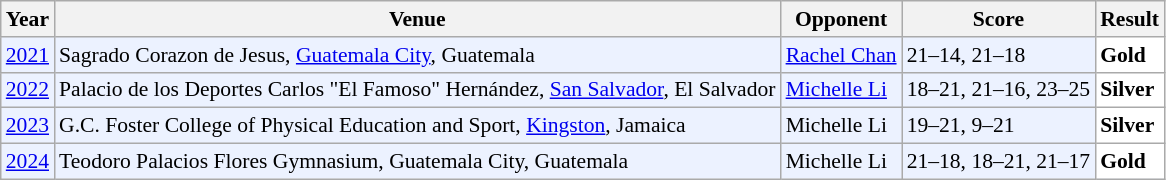<table class="sortable wikitable" style="font-size: 90%;">
<tr>
<th>Year</th>
<th>Venue</th>
<th>Opponent</th>
<th>Score</th>
<th>Result</th>
</tr>
<tr style="background:#ECF2FF">
<td align="center"><a href='#'>2021</a></td>
<td align="left">Sagrado Corazon de Jesus, <a href='#'>Guatemala City</a>, Guatemala</td>
<td align="left"> <a href='#'>Rachel Chan</a></td>
<td align="left">21–14, 21–18</td>
<td style="text-align:left; background:white"> <strong>Gold</strong></td>
</tr>
<tr style="background:#ECF2FF">
<td align="center"><a href='#'>2022</a></td>
<td align="left">Palacio de los Deportes Carlos "El Famoso" Hernández, <a href='#'>San Salvador</a>, El Salvador</td>
<td align="left"> <a href='#'>Michelle Li</a></td>
<td align="left">18–21, 21–16, 23–25</td>
<td style="text-align:left; background:white"> <strong>Silver</strong></td>
</tr>
<tr style="background:#ECF2FF">
<td align="center"><a href='#'>2023</a></td>
<td align="left">G.C. Foster College of Physical Education and Sport, <a href='#'>Kingston</a>, Jamaica</td>
<td align="left"> Michelle Li</td>
<td align="left">19–21, 9–21</td>
<td style="text-align:left; background:white"> <strong>Silver</strong></td>
</tr>
<tr style="background:#ECF2FF">
<td align="center"><a href='#'>2024</a></td>
<td align="left">Teodoro Palacios Flores Gymnasium, Guatemala City, Guatemala</td>
<td align="left"> Michelle Li</td>
<td align="left">21–18, 18–21, 21–17</td>
<td style="text-align:left; background:white"> <strong>Gold</strong></td>
</tr>
</table>
